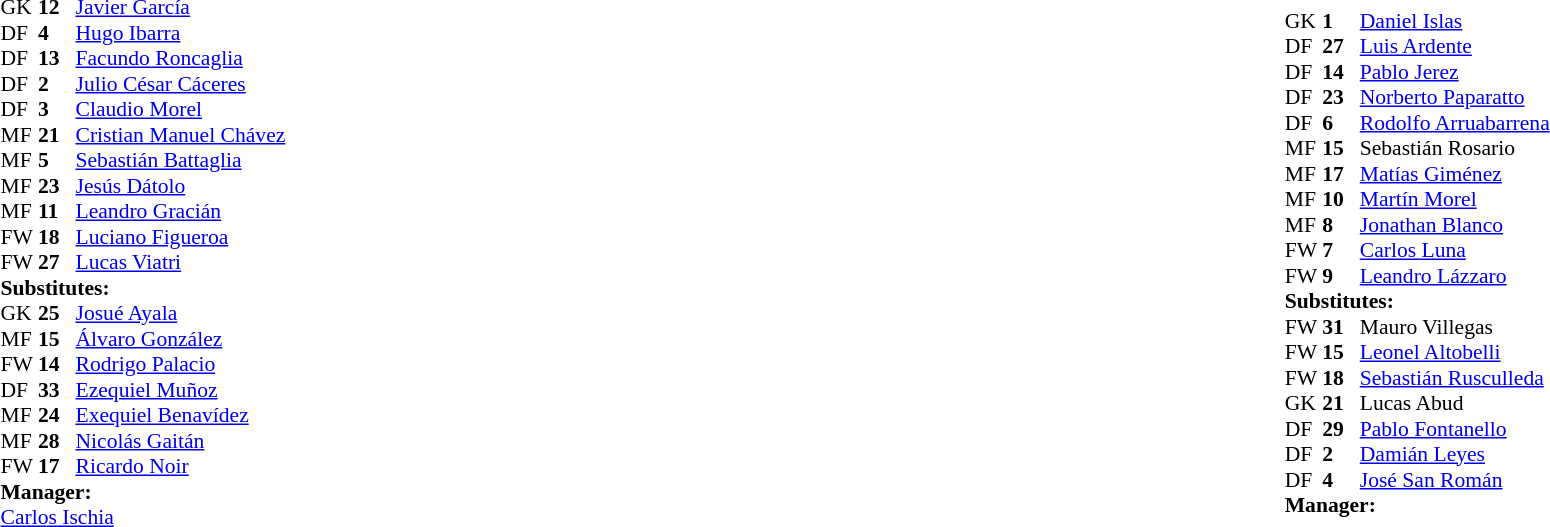<table width="100%">
<tr>
<td valign="top" width="50%"><br><table style="font-size: 90%" cellspacing="0" cellpadding="0">
<tr>
<td colspan="4"></td>
</tr>
<tr>
<th width=25></th>
<th width=25></th>
</tr>
<tr>
<td>GK</td>
<td><strong>12</strong></td>
<td> <a href='#'>Javier García</a></td>
<td></td>
<td></td>
</tr>
<tr>
<td>DF</td>
<td><strong>4</strong></td>
<td> <a href='#'>Hugo Ibarra</a></td>
</tr>
<tr>
<td>DF</td>
<td><strong>13</strong></td>
<td> <a href='#'>Facundo Roncaglia</a></td>
<td></td>
<td></td>
</tr>
<tr>
<td>DF</td>
<td><strong>2</strong></td>
<td> <a href='#'>Julio César Cáceres</a></td>
</tr>
<tr>
<td>DF</td>
<td><strong>3</strong></td>
<td> <a href='#'>Claudio Morel</a></td>
</tr>
<tr>
<td>MF</td>
<td><strong>21</strong></td>
<td> <a href='#'>Cristian Manuel Chávez</a></td>
</tr>
<tr>
<td>MF</td>
<td><strong>5</strong></td>
<td> <a href='#'>Sebastián Battaglia</a></td>
</tr>
<tr>
<td>MF</td>
<td><strong>23</strong></td>
<td> <a href='#'>Jesús Dátolo</a></td>
<td></td>
<td></td>
</tr>
<tr>
<td>MF</td>
<td><strong>11</strong></td>
<td> <a href='#'>Leandro Gracián</a></td>
</tr>
<tr>
<td>FW</td>
<td><strong>18</strong></td>
<td> <a href='#'>Luciano Figueroa</a></td>
<td></td>
<td></td>
</tr>
<tr>
<td>FW</td>
<td><strong>27</strong></td>
<td> <a href='#'>Lucas Viatri</a></td>
</tr>
<tr>
<td colspan=3><strong>Substitutes:</strong></td>
</tr>
<tr>
<td>GK</td>
<td><strong>25</strong></td>
<td> <a href='#'>Josué Ayala</a></td>
<td></td>
<td> </td>
</tr>
<tr>
<td>MF</td>
<td><strong>15</strong></td>
<td> <a href='#'>Álvaro González</a></td>
<td></td>
<td></td>
</tr>
<tr>
<td>FW</td>
<td><strong>14</strong></td>
<td> <a href='#'>Rodrigo Palacio</a></td>
<td></td>
<td>  </td>
</tr>
<tr>
<td>DF</td>
<td><strong>33</strong></td>
<td> <a href='#'>Ezequiel Muñoz</a></td>
</tr>
<tr>
<td>MF</td>
<td><strong>24</strong></td>
<td> <a href='#'>Exequiel Benavídez</a></td>
</tr>
<tr>
<td>MF</td>
<td><strong>28</strong></td>
<td> <a href='#'>Nicolás Gaitán</a></td>
</tr>
<tr>
<td>FW</td>
<td><strong>17</strong></td>
<td> <a href='#'>Ricardo Noir</a></td>
</tr>
<tr>
<td colspan=3><strong>Manager:</strong></td>
</tr>
<tr>
<td colspan=4> <a href='#'>Carlos Ischia</a></td>
</tr>
</table>
</td>
<td><br><table style="font-size: 90%" cellspacing="0" cellpadding="0" align=center>
<tr>
<td colspan="4"></td>
</tr>
<tr>
<th width=25></th>
<th width=25></th>
</tr>
<tr>
<td>GK</td>
<td><strong>1</strong></td>
<td> <a href='#'>Daniel Islas</a></td>
</tr>
<tr>
<td>DF</td>
<td><strong>27</strong></td>
<td> <a href='#'>Luis Ardente</a></td>
</tr>
<tr>
<td>DF</td>
<td><strong>14</strong></td>
<td> <a href='#'>Pablo Jerez</a></td>
</tr>
<tr>
<td>DF</td>
<td><strong>23</strong></td>
<td> <a href='#'>Norberto Paparatto</a></td>
</tr>
<tr>
<td>DF</td>
<td><strong>6</strong></td>
<td> <a href='#'>Rodolfo Arruabarrena</a></td>
<td></td>
<td> </td>
</tr>
<tr>
<td>MF</td>
<td><strong>15</strong></td>
<td> Sebastián Rosario</td>
<td></td>
<td> </td>
</tr>
<tr>
<td>MF</td>
<td><strong>17</strong></td>
<td> <a href='#'>Matías Giménez</a></td>
<td></td>
<td> </td>
</tr>
<tr>
<td>MF</td>
<td><strong>10</strong></td>
<td> <a href='#'>Martín Morel</a></td>
<td></td>
<td></td>
</tr>
<tr>
<td>MF</td>
<td><strong>8</strong></td>
<td> <a href='#'>Jonathan Blanco</a></td>
</tr>
<tr>
<td>FW</td>
<td><strong>7</strong></td>
<td> <a href='#'>Carlos Luna</a></td>
</tr>
<tr>
<td>FW</td>
<td><strong>9</strong></td>
<td> <a href='#'>Leandro Lázzaro</a></td>
</tr>
<tr>
<td colspan=3><strong>Substitutes:</strong></td>
</tr>
<tr>
<td>FW</td>
<td><strong>31</strong></td>
<td> Mauro Villegas</td>
<td></td>
<td> </td>
</tr>
<tr>
<td>FW</td>
<td><strong>15</strong></td>
<td> <a href='#'>Leonel Altobelli</a></td>
<td></td>
<td>  </td>
</tr>
<tr>
<td>FW</td>
<td><strong>18</strong></td>
<td> <a href='#'>Sebastián Rusculleda</a></td>
<td></td>
<td> </td>
</tr>
<tr>
<td>GK</td>
<td><strong>21</strong></td>
<td> Lucas Abud</td>
</tr>
<tr>
<td>DF</td>
<td><strong>29</strong></td>
<td> <a href='#'>Pablo Fontanello</a></td>
</tr>
<tr>
<td>DF</td>
<td><strong>2</strong></td>
<td> <a href='#'>Damián Leyes</a></td>
</tr>
<tr>
<td>DF</td>
<td><strong>4</strong></td>
<td> <a href='#'>José San Román</a></td>
</tr>
<tr>
<td colspan=3><strong>Manager:</strong></td>
</tr>
<tr>
<td colspan=4></td>
</tr>
</table>
</td>
</tr>
</table>
